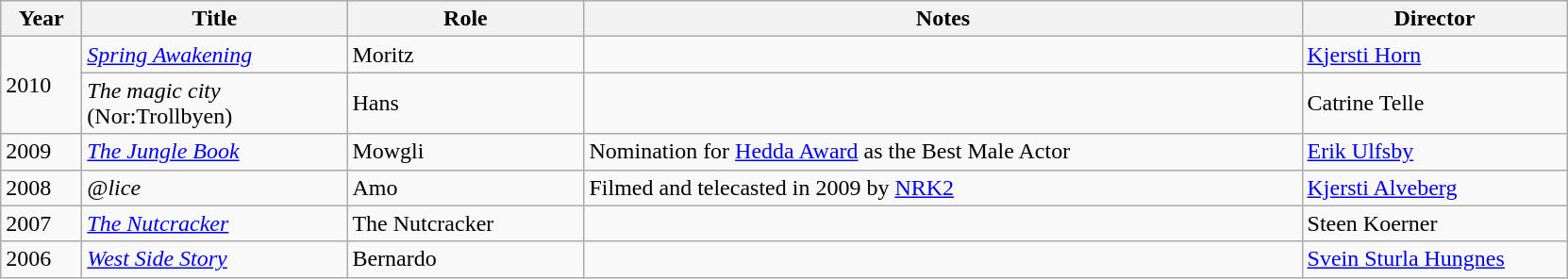<table class="wikitable">
<tr>
<th style="width:50px;">Year</th>
<th style="width:180px;">Title</th>
<th style="width:160px;">Role</th>
<th style="width:500px;">Notes</th>
<th style="width:180px;">Director</th>
</tr>
<tr>
<td rowspan="2">2010</td>
<td><em><a href='#'>Spring Awakening</a></em></td>
<td>Moritz</td>
<td></td>
<td><a href='#'>Kjersti Horn</a></td>
</tr>
<tr>
<td><em>The magic city</em> (Nor:Trollbyen)</td>
<td>Hans</td>
<td></td>
<td>Catrine Telle</td>
</tr>
<tr>
<td>2009</td>
<td><em><a href='#'>The Jungle Book</a></em></td>
<td>Mowgli</td>
<td>Nomination for <a href='#'>Hedda Award</a> as the Best Male Actor </td>
<td><a href='#'>Erik Ulfsby</a></td>
</tr>
<tr>
<td>2008</td>
<td><em>@lice</em></td>
<td>Amo</td>
<td>Filmed and telecasted in 2009 by <a href='#'>NRK2</a></td>
<td><a href='#'>Kjersti Alveberg</a></td>
</tr>
<tr>
<td>2007</td>
<td><em><a href='#'>The Nutcracker</a></em></td>
<td>The Nutcracker</td>
<td></td>
<td>Steen Koerner</td>
</tr>
<tr>
<td>2006</td>
<td><em><a href='#'>West Side Story</a></em></td>
<td>Bernardo</td>
<td></td>
<td><a href='#'>Svein Sturla Hungnes</a></td>
</tr>
</table>
